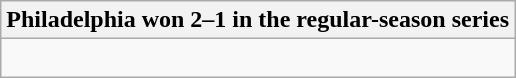<table class="wikitable collapsible collapsed">
<tr>
<th>Philadelphia won 2–1 in the regular-season series</th>
</tr>
<tr>
<td><br>

</td>
</tr>
</table>
